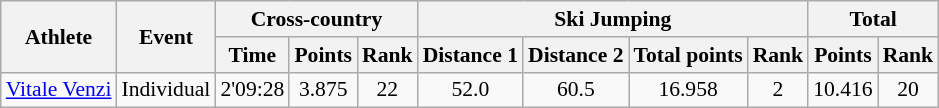<table class="wikitable" style="font-size:90%">
<tr>
<th rowspan="2">Athlete</th>
<th rowspan="2">Event</th>
<th colspan="3">Cross-country</th>
<th colspan="4">Ski Jumping</th>
<th colspan="2">Total</th>
</tr>
<tr>
<th>Time</th>
<th>Points</th>
<th>Rank</th>
<th>Distance 1</th>
<th>Distance 2</th>
<th>Total points</th>
<th>Rank</th>
<th>Points</th>
<th>Rank</th>
</tr>
<tr>
<td><a href='#'>Vitale Venzi</a></td>
<td>Individual</td>
<td align="center">2'09:28</td>
<td align="center">3.875</td>
<td align="center">22</td>
<td align="center">52.0</td>
<td align="center">60.5</td>
<td align="center">16.958</td>
<td align="center">2</td>
<td align="center">10.416</td>
<td align="center">20</td>
</tr>
</table>
